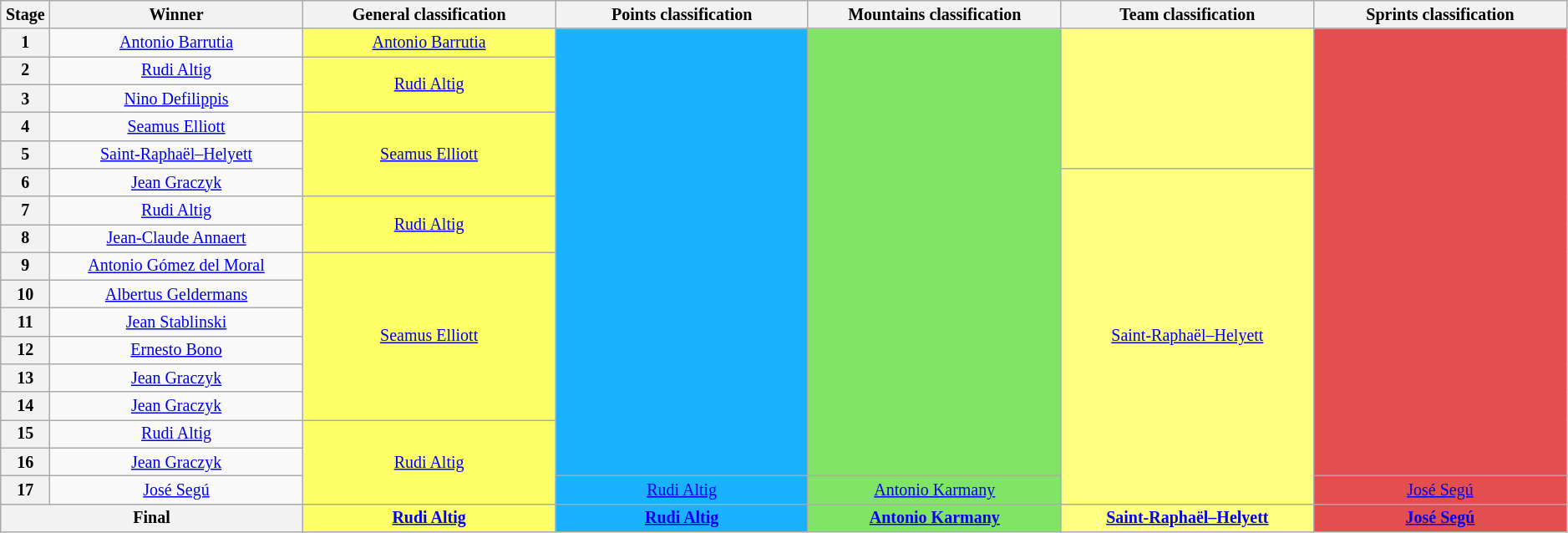<table class="wikitable" style="text-align: center; font-size:smaller;">
<tr>
<th scope="col" style="width:1%;">Stage</th>
<th scope="col" style="width:14%;">Winner</th>
<th scope="col" style="width:14%;">General classification</th>
<th scope="col" style="width:14%;">Points classification</th>
<th scope="col" style="width:14%;">Mountains classification</th>
<th scope="col" style="width:14%;">Team classification</th>
<th scope="col" style="width:14%;">Sprints classification</th>
</tr>
<tr>
<th scope="row">1</th>
<td><a href='#'>Antonio Barrutia</a></td>
<td style="background:#FFFF66;"><a href='#'>Antonio Barrutia</a></td>
<td style="background:#1AB2FF;" rowspan="16"></td>
<td style="background:#80E566;" rowspan="16"></td>
<td style="background:#FFFF80;" rowspan="5"></td>
<td style="background:#E54E4E;" rowspan="16"></td>
</tr>
<tr>
<th scope="row">2</th>
<td><a href='#'>Rudi Altig</a></td>
<td style="background:#FFFF66;" rowspan="2"><a href='#'>Rudi Altig</a></td>
</tr>
<tr>
<th scope="row">3</th>
<td><a href='#'>Nino Defilippis</a></td>
</tr>
<tr>
<th scope="row">4</th>
<td><a href='#'>Seamus Elliott</a></td>
<td style="background:#FFFF66;" rowspan="3"><a href='#'>Seamus Elliott</a></td>
</tr>
<tr>
<th scope="row">5</th>
<td><a href='#'>Saint-Raphaël–Helyett</a></td>
</tr>
<tr>
<th scope="row">6</th>
<td><a href='#'>Jean Graczyk</a></td>
<td style="background:#FFFF80;" rowspan="12"><a href='#'>Saint-Raphaël–Helyett</a></td>
</tr>
<tr>
<th scope="row">7</th>
<td><a href='#'>Rudi Altig</a></td>
<td style="background:#FFFF66;" rowspan="2"><a href='#'>Rudi Altig</a></td>
</tr>
<tr>
<th scope="row">8</th>
<td><a href='#'>Jean-Claude Annaert</a></td>
</tr>
<tr>
<th scope="row">9</th>
<td><a href='#'>Antonio Gómez del Moral</a></td>
<td style="background:#FFFF66;" rowspan="6"><a href='#'>Seamus Elliott</a></td>
</tr>
<tr>
<th scope="row">10</th>
<td><a href='#'>Albertus Geldermans</a></td>
</tr>
<tr>
<th scope="row">11</th>
<td><a href='#'>Jean Stablinski</a></td>
</tr>
<tr>
<th scope="row">12</th>
<td><a href='#'>Ernesto Bono</a></td>
</tr>
<tr>
<th scope="row">13</th>
<td><a href='#'>Jean Graczyk</a></td>
</tr>
<tr>
<th scope="row">14</th>
<td><a href='#'>Jean Graczyk</a></td>
</tr>
<tr>
<th scope="row">15</th>
<td><a href='#'>Rudi Altig</a></td>
<td style="background:#FFFF66;" rowspan="3"><a href='#'>Rudi Altig</a></td>
</tr>
<tr>
<th scope="row">16</th>
<td><a href='#'>Jean Graczyk</a></td>
</tr>
<tr>
<th scope="row">17</th>
<td><a href='#'>José Segú</a></td>
<td style="background:#1AB2FF;"><a href='#'>Rudi Altig</a></td>
<td style="background:#80E566;"><a href='#'>Antonio Karmany</a></td>
<td style="background:#E54E4E;"><a href='#'>José Segú</a></td>
</tr>
<tr>
<th colspan="2">Final</th>
<th style="background:#FFFF66;"><a href='#'>Rudi Altig</a></th>
<th style="background:#1AB2FF;"><a href='#'>Rudi Altig</a></th>
<th style="background:#80E566;"><a href='#'>Antonio Karmany</a></th>
<th style="background:#FFFF80;"><a href='#'>Saint-Raphaël–Helyett</a></th>
<th style="background:#E54E4E;"><a href='#'>José Segú</a></th>
</tr>
</table>
